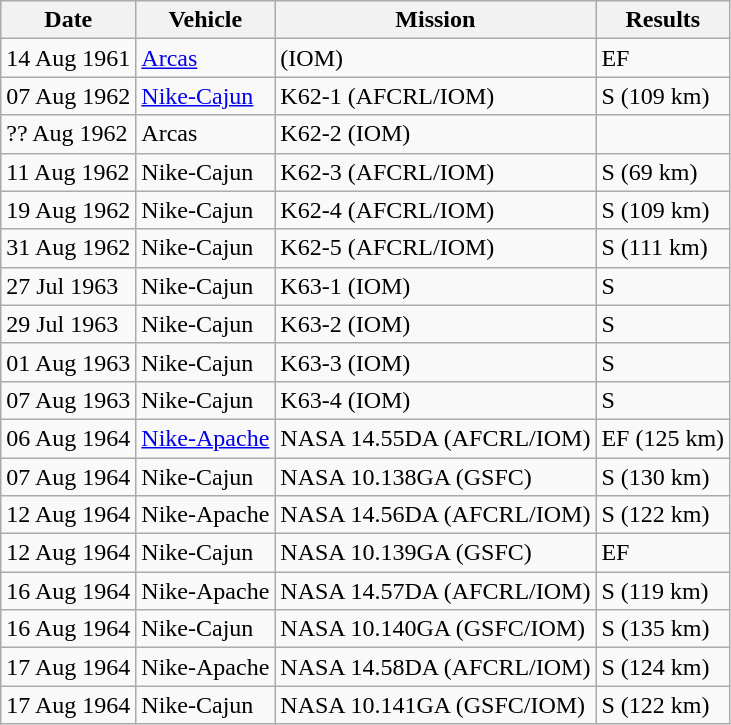<table class="wikitable">
<tr>
<th>Date</th>
<th>Vehicle</th>
<th>Mission</th>
<th>Results</th>
</tr>
<tr>
<td>14 Aug 1961</td>
<td><a href='#'>Arcas</a></td>
<td>(IOM)</td>
<td>EF</td>
</tr>
<tr>
<td>07 Aug 1962</td>
<td><a href='#'>Nike-Cajun</a></td>
<td>K62-1 (AFCRL/IOM)</td>
<td>S (109 km)</td>
</tr>
<tr>
<td>?? Aug 1962</td>
<td>Arcas</td>
<td>K62-2 (IOM)</td>
<td> </td>
</tr>
<tr>
<td>11 Aug 1962</td>
<td>Nike-Cajun</td>
<td>K62-3 (AFCRL/IOM)</td>
<td>S (69 km)</td>
</tr>
<tr>
<td>19 Aug 1962</td>
<td>Nike-Cajun</td>
<td>K62-4 (AFCRL/IOM)</td>
<td>S (109 km)</td>
</tr>
<tr>
<td>31 Aug 1962</td>
<td>Nike-Cajun</td>
<td>K62-5 (AFCRL/IOM)</td>
<td>S (111 km)</td>
</tr>
<tr>
<td>27 Jul 1963</td>
<td>Nike-Cajun</td>
<td>K63-1 (IOM)</td>
<td>S</td>
</tr>
<tr>
<td>29 Jul 1963</td>
<td>Nike-Cajun</td>
<td>K63-2 (IOM)</td>
<td>S</td>
</tr>
<tr>
<td>01 Aug 1963</td>
<td>Nike-Cajun</td>
<td>K63-3 (IOM)</td>
<td>S</td>
</tr>
<tr>
<td>07 Aug 1963</td>
<td>Nike-Cajun</td>
<td>K63-4 (IOM)</td>
<td>S</td>
</tr>
<tr>
<td>06 Aug 1964</td>
<td><a href='#'>Nike-Apache</a></td>
<td>NASA 14.55DA (AFCRL/IOM)</td>
<td>EF (125 km)</td>
</tr>
<tr>
<td>07 Aug 1964</td>
<td>Nike-Cajun</td>
<td>NASA 10.138GA (GSFC)</td>
<td>S (130 km)</td>
</tr>
<tr>
<td>12 Aug 1964</td>
<td>Nike-Apache</td>
<td>NASA 14.56DA (AFCRL/IOM)</td>
<td>S (122 km)</td>
</tr>
<tr>
<td>12 Aug 1964</td>
<td>Nike-Cajun</td>
<td>NASA 10.139GA (GSFC)</td>
<td>EF</td>
</tr>
<tr>
<td>16 Aug 1964</td>
<td>Nike-Apache</td>
<td>NASA 14.57DA (AFCRL/IOM)</td>
<td>S (119 km)</td>
</tr>
<tr>
<td>16 Aug 1964</td>
<td>Nike-Cajun</td>
<td>NASA 10.140GA (GSFC/IOM)</td>
<td>S (135 km)</td>
</tr>
<tr>
<td>17 Aug 1964</td>
<td>Nike-Apache</td>
<td>NASA 14.58DA (AFCRL/IOM)</td>
<td>S (124 km)</td>
</tr>
<tr>
<td>17 Aug 1964</td>
<td>Nike-Cajun</td>
<td>NASA 10.141GA (GSFC/IOM)</td>
<td>S (122 km)</td>
</tr>
</table>
